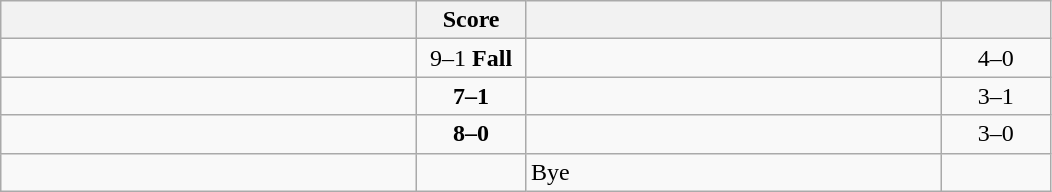<table class="wikitable" style="text-align: center; ">
<tr>
<th align="right" width="270"></th>
<th width="65">Score</th>
<th align="left" width="270"></th>
<th width="65"></th>
</tr>
<tr>
<td align="left"><strong></strong></td>
<td>9–1 <strong>Fall</strong></td>
<td align="left"></td>
<td>4–0 <strong></strong></td>
</tr>
<tr>
<td align="left"><strong></strong></td>
<td><strong>7–1</strong></td>
<td align="left"></td>
<td>3–1 <strong></strong></td>
</tr>
<tr>
<td align="left"><strong></strong></td>
<td><strong>8–0</strong></td>
<td align="left"></td>
<td>3–0 <strong></strong></td>
</tr>
<tr>
<td align="left"><strong></strong></td>
<td></td>
<td align="left">Bye</td>
<td></td>
</tr>
</table>
